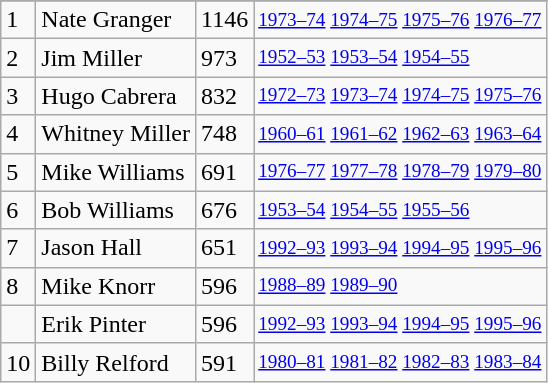<table class="wikitable">
<tr>
</tr>
<tr>
<td>1</td>
<td>Nate Granger</td>
<td>1146</td>
<td style="font-size:80%;"><a href='#'>1973–74</a> <a href='#'>1974–75</a> <a href='#'>1975–76</a> <a href='#'>1976–77</a></td>
</tr>
<tr>
<td>2</td>
<td>Jim Miller</td>
<td>973</td>
<td style="font-size:80%;"><a href='#'>1952–53</a> <a href='#'>1953–54</a> <a href='#'>1954–55</a></td>
</tr>
<tr>
<td>3</td>
<td>Hugo Cabrera</td>
<td>832</td>
<td style="font-size:80%;"><a href='#'>1972–73</a> <a href='#'>1973–74</a> <a href='#'>1974–75</a> <a href='#'>1975–76</a></td>
</tr>
<tr>
<td>4</td>
<td>Whitney Miller</td>
<td>748</td>
<td style="font-size:80%;"><a href='#'>1960–61</a> <a href='#'>1961–62</a> <a href='#'>1962–63</a> <a href='#'>1963–64</a></td>
</tr>
<tr>
<td>5</td>
<td>Mike Williams</td>
<td>691</td>
<td style="font-size:80%;"><a href='#'>1976–77</a> <a href='#'>1977–78</a> <a href='#'>1978–79</a> <a href='#'>1979–80</a></td>
</tr>
<tr>
<td>6</td>
<td>Bob Williams</td>
<td>676</td>
<td style="font-size:80%;"><a href='#'>1953–54</a> <a href='#'>1954–55</a> <a href='#'>1955–56</a></td>
</tr>
<tr>
<td>7</td>
<td>Jason Hall</td>
<td>651</td>
<td style="font-size:80%;"><a href='#'>1992–93</a> <a href='#'>1993–94</a> <a href='#'>1994–95</a> <a href='#'>1995–96</a></td>
</tr>
<tr>
<td>8</td>
<td>Mike Knorr</td>
<td>596</td>
<td style="font-size:80%;"><a href='#'>1988–89</a> <a href='#'>1989–90</a></td>
</tr>
<tr>
<td></td>
<td>Erik Pinter</td>
<td>596</td>
<td style="font-size:80%;"><a href='#'>1992–93</a> <a href='#'>1993–94</a> <a href='#'>1994–95</a> <a href='#'>1995–96</a></td>
</tr>
<tr>
<td>10</td>
<td>Billy Relford</td>
<td>591</td>
<td style="font-size:80%;"><a href='#'>1980–81</a> <a href='#'>1981–82</a> <a href='#'>1982–83</a> <a href='#'>1983–84</a></td>
</tr>
</table>
